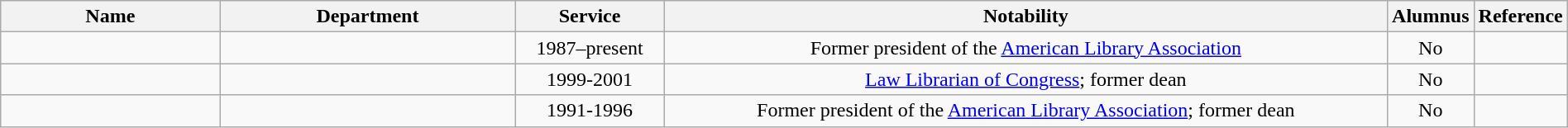<table class="wikitable sortable" style="width:100%">
<tr>
<th style="width:15%;">Name</th>
<th style="width:20%;">Department</th>
<th style="width:10%;">Service</th>
<th style="width:50%;" class="unsortable">Notability</th>
<th style="width:5%;">Alumnus</th>
<th style="width:*;" class="unsortable">Reference</th>
</tr>
<tr>
<td></td>
<td style="text-align:center;"></td>
<td style="text-align:center;">1987–present</td>
<td style="text-align:center;">Former president of the <a href='#'>American Library Association</a></td>
<td style="text-align:center;">No</td>
<td style="text-align:center;"></td>
</tr>
<tr>
<td></td>
<td style="text-align:center;"></td>
<td style="text-align:center;">1999-2001</td>
<td style="text-align:center;"><a href='#'>Law Librarian of Congress</a>; former dean</td>
<td style="text-align:center;">No</td>
<td style="text-align:center;"></td>
</tr>
<tr>
<td></td>
<td style="text-align:center;"></td>
<td style="text-align:center;">1991-1996</td>
<td style="text-align:center;">Former president of the <a href='#'>American Library Association</a>; former dean</td>
<td style="text-align:center;">No</td>
<td style="text-align:center;"></td>
</tr>
</table>
